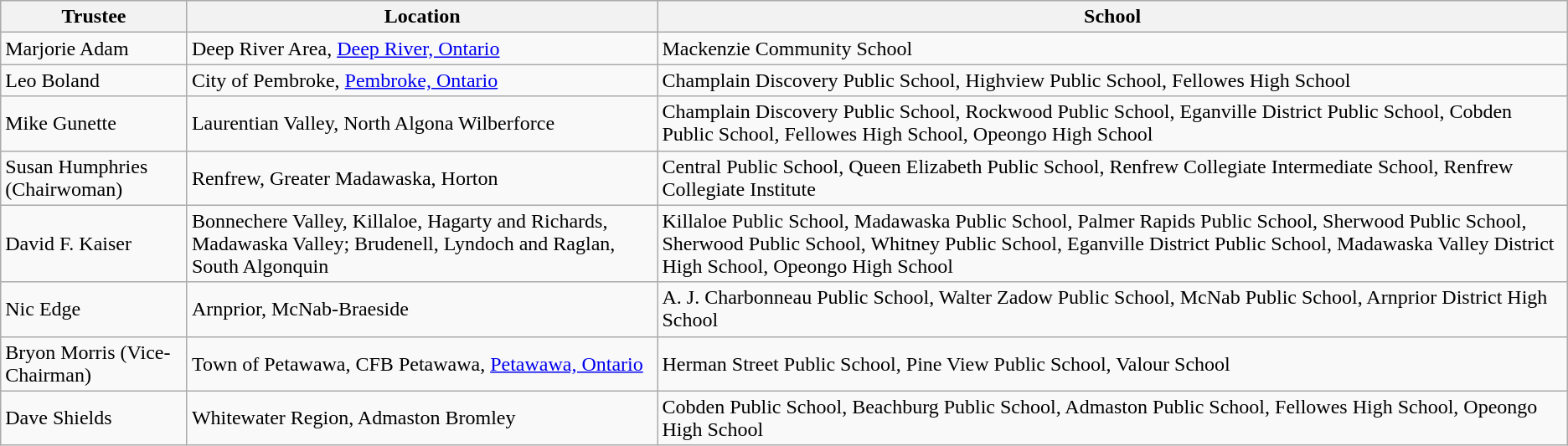<table class="wikitable">
<tr>
<th>Trustee</th>
<th>Location</th>
<th>School</th>
</tr>
<tr>
<td>Marjorie Adam</td>
<td>Deep River Area, <a href='#'>Deep River, Ontario</a></td>
<td>Mackenzie Community School</td>
</tr>
<tr>
<td>Leo Boland</td>
<td>City of Pembroke, <a href='#'>Pembroke, Ontario</a></td>
<td>Champlain Discovery Public School, Highview Public School, Fellowes High School</td>
</tr>
<tr>
<td>Mike Gunette</td>
<td>Laurentian Valley, North Algona Wilberforce</td>
<td>Champlain Discovery Public School, Rockwood Public School, Eganville District Public School, Cobden Public School, Fellowes High School, Opeongo High School</td>
</tr>
<tr>
<td>Susan Humphries (Chairwoman)</td>
<td>Renfrew, Greater Madawaska, Horton</td>
<td>Central Public School, Queen Elizabeth Public School, Renfrew Collegiate Intermediate School, Renfrew Collegiate Institute</td>
</tr>
<tr>
<td>David F. Kaiser</td>
<td>Bonnechere Valley, Killaloe, Hagarty and Richards, Madawaska Valley; Brudenell, Lyndoch and Raglan, South Algonquin</td>
<td>Killaloe Public School, Madawaska Public School, Palmer Rapids Public School, Sherwood Public School, Sherwood Public School, Whitney Public School, Eganville District Public School, Madawaska Valley District High School, Opeongo High School</td>
</tr>
<tr>
<td>Nic Edge</td>
<td>Arnprior, McNab-Braeside</td>
<td>A. J. Charbonneau Public School, Walter Zadow Public School, McNab Public School, Arnprior District High School</td>
</tr>
<tr>
<td>Bryon Morris (Vice-Chairman)</td>
<td>Town of Petawawa, CFB Petawawa, <a href='#'>Petawawa, Ontario</a></td>
<td>Herman Street Public School, Pine View Public School, Valour School</td>
</tr>
<tr>
<td>Dave Shields</td>
<td>Whitewater Region, Admaston Bromley</td>
<td>Cobden Public School, Beachburg Public School, Admaston Public School, Fellowes High School, Opeongo High School</td>
</tr>
</table>
